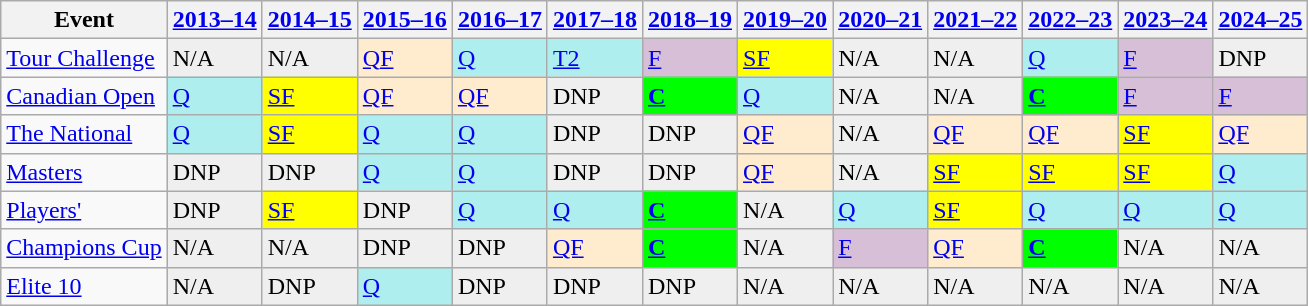<table class="wikitable" border="1">
<tr>
<th>Event</th>
<th><a href='#'>2013–14</a></th>
<th><a href='#'>2014–15</a></th>
<th><a href='#'>2015–16</a></th>
<th><a href='#'>2016–17</a></th>
<th><a href='#'>2017–18</a></th>
<th><a href='#'>2018–19</a></th>
<th><a href='#'>2019–20</a></th>
<th><a href='#'>2020–21</a></th>
<th><a href='#'>2021–22</a></th>
<th><a href='#'>2022–23</a></th>
<th><a href='#'>2023–24</a></th>
<th><a href='#'>2024–25</a></th>
</tr>
<tr>
<td><a href='#'>Tour Challenge</a></td>
<td style="background:#EFEFEF;">N/A</td>
<td style="background:#EFEFEF;">N/A</td>
<td style="background:#ffebcd;"><a href='#'>QF</a></td>
<td style="background:#afeeee;"><a href='#'>Q</a></td>
<td style="background:#afeeee;"><a href='#'>T2</a></td>
<td style="background:thistle;"><a href='#'>F</a></td>
<td style="background:yellow;"><a href='#'>SF</a></td>
<td style="background:#EFEFEF;">N/A</td>
<td style="background:#EFEFEF;">N/A</td>
<td style="background:#afeeee;"><a href='#'>Q</a></td>
<td style="background:thistle;"><a href='#'>F</a></td>
<td style="background:#EFEFEF;">DNP</td>
</tr>
<tr>
<td><a href='#'>Canadian Open</a></td>
<td style="background:#afeeee;"><a href='#'>Q</a></td>
<td style="background:yellow;"><a href='#'>SF</a></td>
<td style="background:#ffebcd;"><a href='#'>QF</a></td>
<td style="background:#ffebcd;"><a href='#'>QF</a></td>
<td style="background:#EFEFEF;">DNP</td>
<td style="background:#0f0;"><strong><a href='#'>C</a></strong></td>
<td style="background:#afeeee;"><a href='#'>Q</a></td>
<td style="background:#EFEFEF;">N/A</td>
<td style="background:#EFEFEF;">N/A</td>
<td style="background:#0f0;"><strong><a href='#'>C</a></strong></td>
<td style="background:thistle;"><a href='#'>F</a></td>
<td style="background:thistle;"><a href='#'>F</a></td>
</tr>
<tr>
<td><a href='#'>The National</a></td>
<td style="background:#afeeee;"><a href='#'>Q</a></td>
<td style="background:yellow;"><a href='#'>SF</a></td>
<td style="background:#afeeee;"><a href='#'>Q</a></td>
<td style="background:#afeeee;"><a href='#'>Q</a></td>
<td style="background:#EFEFEF;">DNP</td>
<td style="background:#EFEFEF;">DNP</td>
<td style="background:#ffebcd;"><a href='#'>QF</a></td>
<td style="background:#EFEFEF;">N/A</td>
<td style="background:#ffebcd;"><a href='#'>QF</a></td>
<td style="background:#ffebcd;"><a href='#'>QF</a></td>
<td style="background:yellow;"><a href='#'>SF</a></td>
<td style="background:#ffebcd;"><a href='#'>QF</a></td>
</tr>
<tr>
<td><a href='#'>Masters</a></td>
<td style="background:#EFEFEF;">DNP</td>
<td style="background:#EFEFEF;">DNP</td>
<td style="background:#afeeee;"><a href='#'>Q</a></td>
<td style="background:#afeeee;"><a href='#'>Q</a></td>
<td style="background:#EFEFEF;">DNP</td>
<td style="background:#EFEFEF;">DNP</td>
<td style="background:#ffebcd;"><a href='#'>QF</a></td>
<td style="background:#EFEFEF;">N/A</td>
<td style="background:yellow;"><a href='#'>SF</a></td>
<td style="background:yellow;"><a href='#'>SF</a></td>
<td style="background:yellow;"><a href='#'>SF</a></td>
<td style="background:#afeeee;"><a href='#'>Q</a></td>
</tr>
<tr>
<td><a href='#'>Players'</a></td>
<td style="background:#EFEFEF;">DNP</td>
<td style="background:yellow;"><a href='#'>SF</a></td>
<td style="background:#EFEFEF;">DNP</td>
<td style="background:#afeeee;"><a href='#'>Q</a></td>
<td style="background:#afeeee;"><a href='#'>Q</a></td>
<td style="background:#0f0;"><strong><a href='#'>C</a></strong></td>
<td style="background:#EFEFEF;">N/A</td>
<td style="background:#afeeee;"><a href='#'>Q</a></td>
<td style="background:yellow;"><a href='#'>SF</a></td>
<td style="background:#afeeee;"><a href='#'>Q</a></td>
<td style="background:#afeeee;"><a href='#'>Q</a></td>
<td style="background:#afeeee;"><a href='#'>Q</a></td>
</tr>
<tr>
<td><a href='#'>Champions Cup</a></td>
<td style="background:#EFEFEF;">N/A</td>
<td style="background:#EFEFEF;">N/A</td>
<td style="background:#EFEFEF;">DNP</td>
<td style="background:#EFEFEF;">DNP</td>
<td style="background:#ffebcd;"><a href='#'>QF</a></td>
<td style="background:#0f0;"><strong><a href='#'>C</a></strong></td>
<td style="background:#EFEFEF;">N/A</td>
<td style="background:thistle;"><a href='#'>F</a></td>
<td style="background:#ffebcd;"><a href='#'>QF</a></td>
<td style="background:#0f0;"><strong><a href='#'>C</a></strong></td>
<td style="background:#EFEFEF;">N/A</td>
<td style="background:#EFEFEF;">N/A</td>
</tr>
<tr>
<td><a href='#'>Elite 10</a></td>
<td style="background:#EFEFEF;">N/A</td>
<td style="background:#EFEFEF;">DNP</td>
<td style="background:#afeeee;"><a href='#'>Q</a></td>
<td style="background:#EFEFEF;">DNP</td>
<td style="background:#EFEFEF;">DNP</td>
<td style="background:#EFEFEF;">DNP</td>
<td style="background:#EFEFEF;">N/A</td>
<td style="background:#EFEFEF;">N/A</td>
<td style="background:#EFEFEF;">N/A</td>
<td style="background:#EFEFEF;">N/A</td>
<td style="background:#EFEFEF;">N/A</td>
<td style="background:#EFEFEF;">N/A</td>
</tr>
</table>
